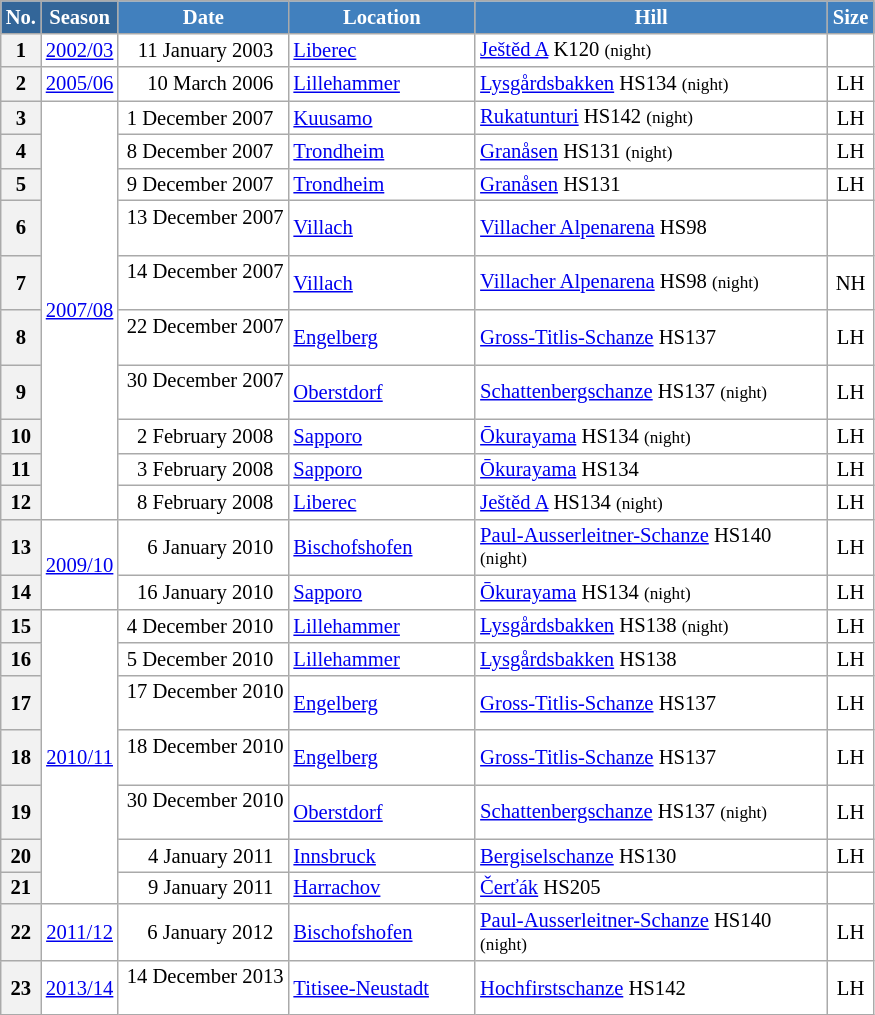<table class="wikitable sortable" style="font-size:86%; line-height:15px; text-align:left; border:grey solid 1px; border-collapse:collapse; background:#ffffff;">
<tr style="background:#efefef;">
<th style="background-color:#369; color:white; width:10px;">No.</th>
<th style="background-color:#369; color:white;  width:30px;">Season</th>
<th style="background-color:#4180be; color:white; width:107px;">Date</th>
<th style="background-color:#4180be; color:white; width:118px;">Location</th>
<th style="background-color:#4180be; color:white; width:228px;">Hill</th>
<th style="background-color:#4180be; color:white; width:25px;">Size</th>
</tr>
<tr>
<th scope=row style="text-align:center;">1</th>
<td align=center><a href='#'>2002/03</a></td>
<td align=right>11 January 2003  </td>
<td> <a href='#'>Liberec</a></td>
<td><a href='#'>Ještěd A</a> K120 <small>(night)</small></td>
<td align=center></td>
</tr>
<tr>
<th scope=row style="text-align:center;">2</th>
<td align=center><a href='#'>2005/06</a></td>
<td align=right>10 March 2006  </td>
<td> <a href='#'>Lillehammer</a></td>
<td><a href='#'>Lysgårdsbakken</a> HS134 <small>(night)</small></td>
<td align=center>LH</td>
</tr>
<tr>
<th scope=row style="text-align:center;">3</th>
<td align=center rowspan=10><a href='#'>2007/08</a></td>
<td align=right>1 December 2007  </td>
<td> <a href='#'>Kuusamo</a></td>
<td><a href='#'>Rukatunturi</a> HS142 <small>(night)</small></td>
<td align=center>LH</td>
</tr>
<tr>
<th scope=row style="text-align:center;">4</th>
<td align=right>8 December 2007  </td>
<td> <a href='#'>Trondheim</a></td>
<td><a href='#'>Granåsen</a> HS131 <small>(night)</small></td>
<td align=center>LH</td>
</tr>
<tr>
<th scope=row style="text-align:center;">5</th>
<td align=right>9 December 2007  </td>
<td> <a href='#'>Trondheim</a></td>
<td><a href='#'>Granåsen</a> HS131</td>
<td align=center>LH</td>
</tr>
<tr>
<th scope=row style="text-align:center;">6</th>
<td align=right>13 December 2007  </td>
<td> <a href='#'>Villach</a></td>
<td><a href='#'>Villacher Alpenarena</a> HS98</td>
<td align=center></td>
</tr>
<tr>
<th scope=row style="text-align:center;">7</th>
<td align=right>14 December 2007  </td>
<td> <a href='#'>Villach</a></td>
<td><a href='#'>Villacher Alpenarena</a> HS98 <small>(night)</small></td>
<td align=center>NH</td>
</tr>
<tr>
<th scope=row style="text-align:center;">8</th>
<td align=right>22 December 2007  </td>
<td> <a href='#'>Engelberg</a></td>
<td><a href='#'>Gross-Titlis-Schanze</a> HS137</td>
<td align=center>LH</td>
</tr>
<tr>
<th scope=row style="text-align:center;">9</th>
<td align=right>30 December 2007  </td>
<td> <a href='#'>Oberstdorf</a></td>
<td><a href='#'>Schattenbergschanze</a> HS137 <small>(night)</small></td>
<td align=center>LH</td>
</tr>
<tr>
<th scope=row style="text-align:center;">10</th>
<td align=right>2 February 2008  </td>
<td> <a href='#'>Sapporo</a></td>
<td><a href='#'>Ōkurayama</a> HS134 <small>(night)</small></td>
<td align=center>LH</td>
</tr>
<tr>
<th scope=row style="text-align:center;">11</th>
<td align=right>3 February 2008  </td>
<td> <a href='#'>Sapporo</a></td>
<td><a href='#'>Ōkurayama</a> HS134</td>
<td align=center>LH</td>
</tr>
<tr>
<th scope=row style="text-align:center;">12</th>
<td align=right>8 February 2008  </td>
<td> <a href='#'>Liberec</a></td>
<td><a href='#'>Ještěd A</a> HS134 <small>(night)</small></td>
<td align=center>LH</td>
</tr>
<tr>
<th scope=row style="text-align:center;">13</th>
<td align=center rowspan=2><a href='#'>2009/10</a></td>
<td align=right>6 January 2010  </td>
<td> <a href='#'>Bischofshofen</a></td>
<td><a href='#'>Paul-Ausserleitner-Schanze</a> HS140 <small>(night)</small></td>
<td align=center>LH</td>
</tr>
<tr>
<th scope=row style="text-align:center;">14</th>
<td align=right>16 January 2010  </td>
<td> <a href='#'>Sapporo</a></td>
<td><a href='#'>Ōkurayama</a> HS134 <small>(night)</small></td>
<td align=center>LH</td>
</tr>
<tr>
<th scope=row style="text-align:center;">15</th>
<td align=center rowspan=7><a href='#'>2010/11</a></td>
<td align=right>4 December 2010  </td>
<td> <a href='#'>Lillehammer</a></td>
<td><a href='#'>Lysgårdsbakken</a> HS138 <small>(night)</small></td>
<td align=center>LH</td>
</tr>
<tr>
<th scope=row style="text-align:center;">16</th>
<td align=right>5 December 2010  </td>
<td> <a href='#'>Lillehammer</a></td>
<td><a href='#'>Lysgårdsbakken</a> HS138</td>
<td align=center>LH</td>
</tr>
<tr>
<th scope=row style="text-align:center;">17</th>
<td align=right>17 December 2010  </td>
<td> <a href='#'>Engelberg</a></td>
<td><a href='#'>Gross-Titlis-Schanze</a> HS137</td>
<td align=center>LH</td>
</tr>
<tr>
<th scope=row style="text-align:center;">18</th>
<td align=right>18 December 2010  </td>
<td> <a href='#'>Engelberg</a></td>
<td><a href='#'>Gross-Titlis-Schanze</a> HS137</td>
<td align=center>LH</td>
</tr>
<tr>
<th scope=row style="text-align:center;">19</th>
<td align=right>30 December 2010  </td>
<td> <a href='#'>Oberstdorf</a></td>
<td><a href='#'>Schattenbergschanze</a> HS137 <small>(night)</small></td>
<td align=center>LH</td>
</tr>
<tr>
<th scope=row style="text-align:center;">20</th>
<td align=right>4 January 2011  </td>
<td> <a href='#'>Innsbruck</a></td>
<td><a href='#'>Bergiselschanze</a> HS130</td>
<td align=center>LH</td>
</tr>
<tr>
<th scope=row style="text-align:center;">21</th>
<td align=right>9 January 2011  </td>
<td> <a href='#'>Harrachov</a></td>
<td><a href='#'>Čerťák</a> HS205</td>
<td align=center></td>
</tr>
<tr>
<th scope=row style="text-align:center;">22</th>
<td align=center><a href='#'>2011/12</a></td>
<td align=right>6 January 2012  </td>
<td> <a href='#'>Bischofshofen</a></td>
<td><a href='#'>Paul-Ausserleitner-Schanze</a> HS140 <small>(night)</small></td>
<td align=center>LH</td>
</tr>
<tr>
<th scope=row style="text-align:center;">23</th>
<td align=center><a href='#'>2013/14</a></td>
<td align=right>14 December 2013  </td>
<td> <a href='#'>Titisee-Neustadt</a></td>
<td><a href='#'>Hochfirstschanze</a> HS142</td>
<td align=center>LH</td>
</tr>
</table>
